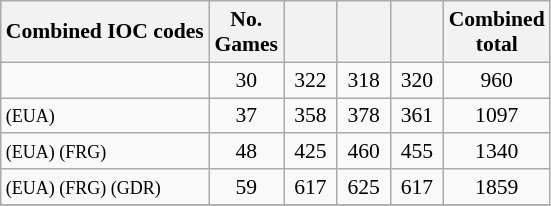<table class="wikitable sortable" style="margin-top:0em; text-align:center; font-size:90%;">
<tr>
<th>Combined IOC codes</th>
<th style="width:3em;">No. Games</th>
<th style="width:2em;"></th>
<th style="width:2em;"></th>
<th style="width:2em;"></th>
<th style="width:3.5em;">Combined total</th>
</tr>
<tr>
<td align=left></td>
<td>30</td>
<td>322</td>
<td>318</td>
<td>320</td>
<td>960</td>
</tr>
<tr>
<td align=left><small> (EUA)</small></td>
<td>37</td>
<td>358</td>
<td>378</td>
<td>361</td>
<td>1097</td>
</tr>
<tr>
<td align=left><small> (EUA) (FRG)</small></td>
<td>48</td>
<td>425</td>
<td>460</td>
<td>455</td>
<td>1340</td>
</tr>
<tr>
<td align=left><small> (EUA) (FRG) (GDR)</small></td>
<td>59</td>
<td>617</td>
<td>625</td>
<td>617</td>
<td>1859</td>
</tr>
<tr class="sortbottom">
</tr>
</table>
